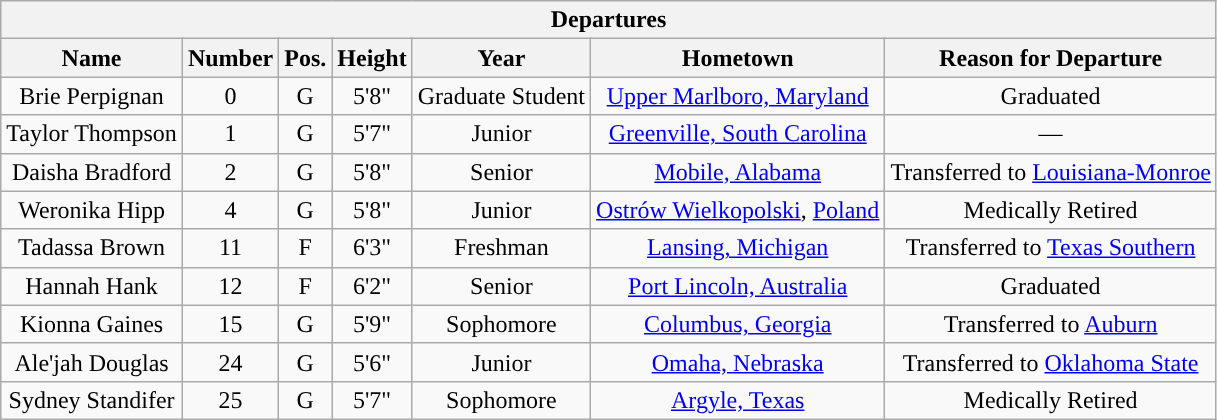<table class="wikitable sortable" border="1" style="text-align: center;">
<tr>
<th colspan=7>Departures</th>
</tr>
<tr align=center>
<th>Name</th>
<th>Number</th>
<th>Pos.</th>
<th>Height</th>
<th>Year</th>
<th>Hometown</th>
<th>Reason for Departure</th>
</tr>
<tr>
<td>Brie Perpignan</td>
<td>0</td>
<td>G</td>
<td>5'8"</td>
<td>Graduate Student</td>
<td><a href='#'>Upper Marlboro, Maryland</a></td>
<td>Graduated</td>
</tr>
<tr>
<td>Taylor Thompson</td>
<td>1</td>
<td>G</td>
<td>5'7"</td>
<td>Junior</td>
<td><a href='#'>Greenville, South Carolina</a></td>
<td>—</td>
</tr>
<tr>
<td>Daisha Bradford</td>
<td>2</td>
<td>G</td>
<td>5'8"</td>
<td>Senior</td>
<td><a href='#'>Mobile, Alabama</a></td>
<td>Transferred to <a href='#'>Louisiana-Monroe</a></td>
</tr>
<tr>
<td>Weronika Hipp</td>
<td>4</td>
<td>G</td>
<td>5'8"</td>
<td>Junior</td>
<td><a href='#'>Ostrów Wielkopolski</a>, <a href='#'>Poland</a></td>
<td>Medically Retired</td>
</tr>
<tr>
<td>Tadassa Brown</td>
<td>11</td>
<td>F</td>
<td>6'3"</td>
<td>Freshman</td>
<td><a href='#'>Lansing, Michigan</a></td>
<td>Transferred to <a href='#'>Texas Southern</a></td>
</tr>
<tr>
<td>Hannah Hank</td>
<td>12</td>
<td>F</td>
<td>6'2"</td>
<td>Senior</td>
<td><a href='#'>Port Lincoln, Australia</a></td>
<td>Graduated</td>
</tr>
<tr>
<td>Kionna Gaines</td>
<td>15</td>
<td>G</td>
<td>5'9"</td>
<td>Sophomore</td>
<td><a href='#'>Columbus, Georgia</a></td>
<td>Transferred to <a href='#'>Auburn</a></td>
</tr>
<tr>
<td>Ale'jah Douglas</td>
<td>24</td>
<td>G</td>
<td>5'6"</td>
<td>Junior</td>
<td><a href='#'>Omaha, Nebraska</a></td>
<td>Transferred to <a href='#'>Oklahoma State</a></td>
</tr>
<tr>
<td>Sydney Standifer</td>
<td>25</td>
<td>G</td>
<td>5'7"</td>
<td>Sophomore</td>
<td><a href='#'>Argyle, Texas</a></td>
<td>Medically Retired</td>
</tr>
</table>
